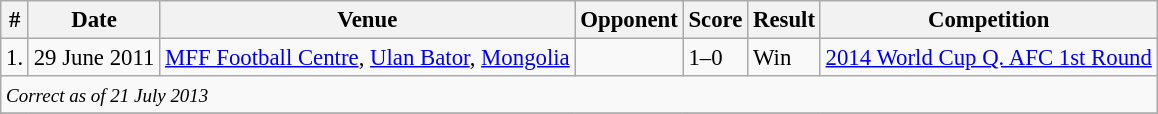<table class="wikitable" style="font-size:95%;">
<tr>
<th>#</th>
<th>Date</th>
<th>Venue</th>
<th>Opponent</th>
<th>Score</th>
<th>Result</th>
<th>Competition</th>
</tr>
<tr>
<td>1.</td>
<td>29 June 2011</td>
<td><a href='#'>MFF Football Centre</a>, <a href='#'>Ulan Bator</a>, <a href='#'>Mongolia</a></td>
<td></td>
<td>1–0</td>
<td>Win</td>
<td><a href='#'>2014 World Cup Q. AFC 1st Round</a></td>
</tr>
<tr>
<td colspan="12"><small><em>Correct as of 21 July 2013</em></small></td>
</tr>
<tr>
</tr>
</table>
